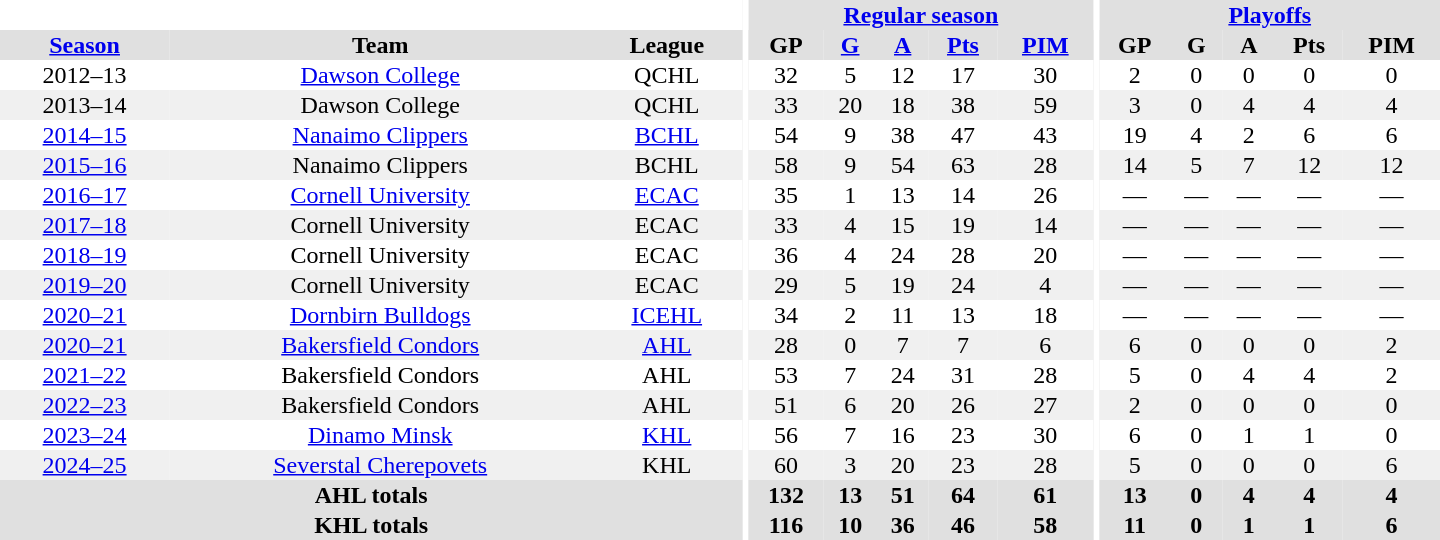<table border="0" cellpadding="1" cellspacing="0" style="text-align:center; width:60em">
<tr bgcolor="#e0e0e0">
<th colspan="3" bgcolor="#ffffff"></th>
<th rowspan="100" bgcolor="#ffffff"></th>
<th colspan="5"><a href='#'>Regular season</a></th>
<th rowspan="100" bgcolor="#ffffff"></th>
<th colspan="5"><a href='#'>Playoffs</a></th>
</tr>
<tr bgcolor="#e0e0e0">
<th><a href='#'>Season</a></th>
<th>Team</th>
<th>League</th>
<th>GP</th>
<th><a href='#'>G</a></th>
<th><a href='#'>A</a></th>
<th><a href='#'>Pts</a></th>
<th><a href='#'>PIM</a></th>
<th>GP</th>
<th>G</th>
<th>A</th>
<th>Pts</th>
<th>PIM</th>
</tr>
<tr>
<td>2012–13</td>
<td><a href='#'>Dawson College</a></td>
<td>QCHL</td>
<td>32</td>
<td>5</td>
<td>12</td>
<td>17</td>
<td>30</td>
<td>2</td>
<td>0</td>
<td>0</td>
<td>0</td>
<td>0</td>
</tr>
<tr bgcolor="f0f0f0">
<td>2013–14</td>
<td>Dawson College</td>
<td>QCHL</td>
<td>33</td>
<td>20</td>
<td>18</td>
<td>38</td>
<td>59</td>
<td>3</td>
<td>0</td>
<td>4</td>
<td>4</td>
<td>4</td>
</tr>
<tr>
<td><a href='#'>2014–15</a></td>
<td><a href='#'>Nanaimo Clippers</a></td>
<td><a href='#'>BCHL</a></td>
<td>54</td>
<td>9</td>
<td>38</td>
<td>47</td>
<td>43</td>
<td>19</td>
<td>4</td>
<td>2</td>
<td>6</td>
<td>6</td>
</tr>
<tr bgcolor="f0f0f0">
<td><a href='#'>2015–16</a></td>
<td>Nanaimo Clippers</td>
<td>BCHL</td>
<td>58</td>
<td>9</td>
<td>54</td>
<td>63</td>
<td>28</td>
<td>14</td>
<td>5</td>
<td>7</td>
<td>12</td>
<td>12</td>
</tr>
<tr>
<td><a href='#'>2016–17</a></td>
<td><a href='#'>Cornell University</a></td>
<td><a href='#'>ECAC</a></td>
<td>35</td>
<td>1</td>
<td>13</td>
<td>14</td>
<td>26</td>
<td>—</td>
<td>—</td>
<td>—</td>
<td>—</td>
<td>—</td>
</tr>
<tr bgcolor="f0f0f0">
<td><a href='#'>2017–18</a></td>
<td>Cornell University</td>
<td>ECAC</td>
<td>33</td>
<td>4</td>
<td>15</td>
<td>19</td>
<td>14</td>
<td>—</td>
<td>—</td>
<td>—</td>
<td>—</td>
<td>—</td>
</tr>
<tr>
<td><a href='#'>2018–19</a></td>
<td>Cornell University</td>
<td>ECAC</td>
<td>36</td>
<td>4</td>
<td>24</td>
<td>28</td>
<td>20</td>
<td>—</td>
<td>—</td>
<td>—</td>
<td>—</td>
<td>—</td>
</tr>
<tr bgcolor="f0f0f0">
<td><a href='#'>2019–20</a></td>
<td>Cornell University</td>
<td>ECAC</td>
<td>29</td>
<td>5</td>
<td>19</td>
<td>24</td>
<td>4</td>
<td>—</td>
<td>—</td>
<td>—</td>
<td>—</td>
<td>—</td>
</tr>
<tr>
<td><a href='#'>2020–21</a></td>
<td><a href='#'>Dornbirn Bulldogs</a></td>
<td><a href='#'>ICEHL</a></td>
<td>34</td>
<td>2</td>
<td>11</td>
<td>13</td>
<td>18</td>
<td>—</td>
<td>—</td>
<td>—</td>
<td>—</td>
<td>—</td>
</tr>
<tr bgcolor="f0f0f0">
<td><a href='#'>2020–21</a></td>
<td><a href='#'>Bakersfield Condors</a></td>
<td><a href='#'>AHL</a></td>
<td>28</td>
<td>0</td>
<td>7</td>
<td>7</td>
<td>6</td>
<td>6</td>
<td>0</td>
<td>0</td>
<td>0</td>
<td>2</td>
</tr>
<tr>
<td><a href='#'>2021–22</a></td>
<td>Bakersfield Condors</td>
<td>AHL</td>
<td>53</td>
<td>7</td>
<td>24</td>
<td>31</td>
<td>28</td>
<td>5</td>
<td>0</td>
<td>4</td>
<td>4</td>
<td>2</td>
</tr>
<tr bgcolor="f0f0f0">
<td><a href='#'>2022–23</a></td>
<td>Bakersfield Condors</td>
<td>AHL</td>
<td>51</td>
<td>6</td>
<td>20</td>
<td>26</td>
<td>27</td>
<td>2</td>
<td>0</td>
<td>0</td>
<td>0</td>
<td>0</td>
</tr>
<tr>
<td><a href='#'>2023–24</a></td>
<td><a href='#'>Dinamo Minsk</a></td>
<td><a href='#'>KHL</a></td>
<td>56</td>
<td>7</td>
<td>16</td>
<td>23</td>
<td>30</td>
<td>6</td>
<td>0</td>
<td>1</td>
<td>1</td>
<td>0</td>
</tr>
<tr bgcolor="f0f0f0">
<td><a href='#'>2024–25</a></td>
<td><a href='#'>Severstal Cherepovets</a></td>
<td>KHL</td>
<td>60</td>
<td>3</td>
<td>20</td>
<td>23</td>
<td>28</td>
<td>5</td>
<td>0</td>
<td>0</td>
<td>0</td>
<td>6</td>
</tr>
<tr bgcolor="#e0e0e0">
<th colspan="3">AHL totals</th>
<th>132</th>
<th>13</th>
<th>51</th>
<th>64</th>
<th>61</th>
<th>13</th>
<th>0</th>
<th>4</th>
<th>4</th>
<th>4</th>
</tr>
<tr bgcolor="#e0e0e0">
<th colspan="3">KHL totals</th>
<th>116</th>
<th>10</th>
<th>36</th>
<th>46</th>
<th>58</th>
<th>11</th>
<th>0</th>
<th>1</th>
<th>1</th>
<th>6</th>
</tr>
</table>
